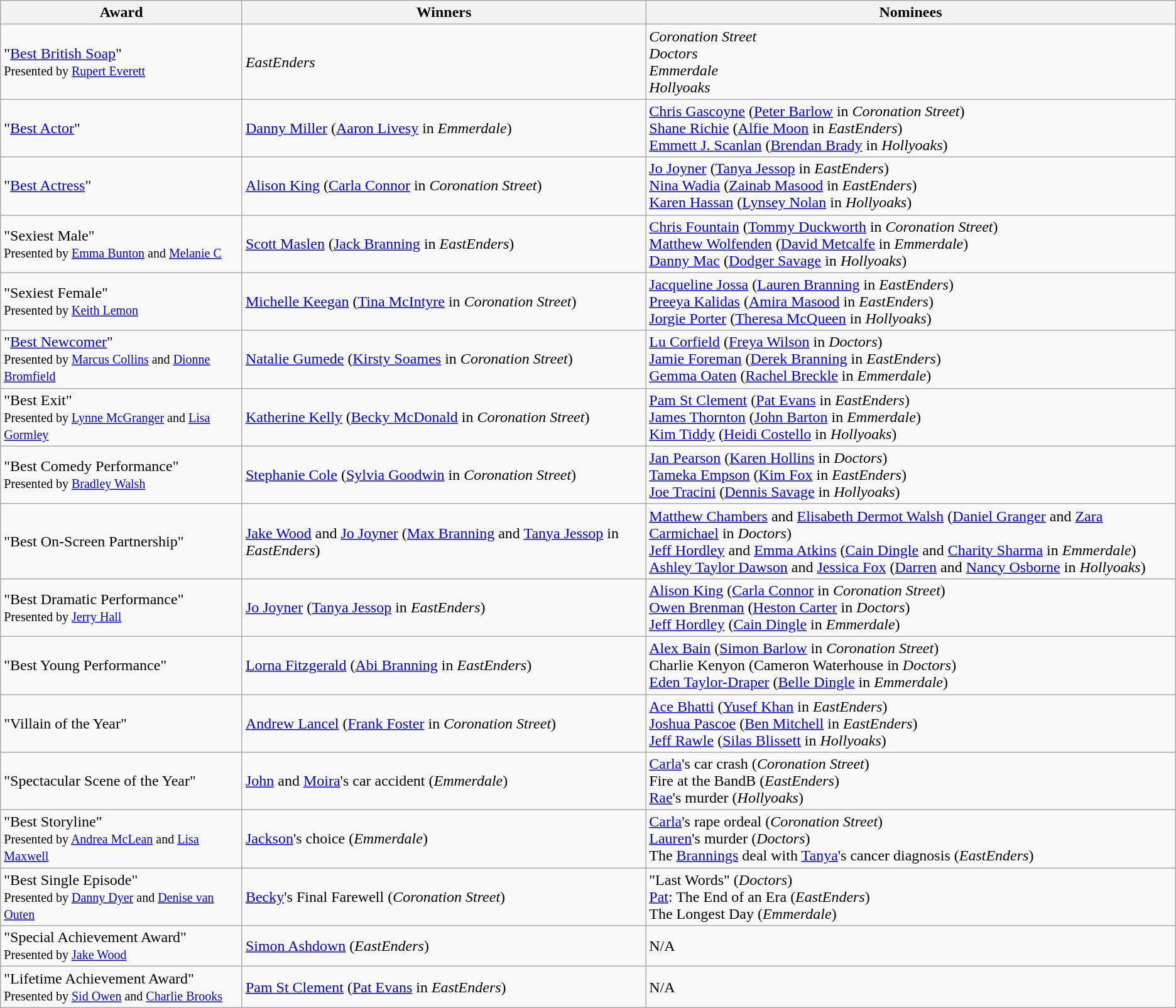<table class="wikitable">
<tr>
<th>Award</th>
<th>Winners</th>
<th>Nominees</th>
</tr>
<tr>
<td>"<a href='#'>Best British Soap</a>"<br><small>Presented by <a href='#'>Rupert Everett</a></small></td>
<td><em>EastEnders</em></td>
<td><em>Coronation Street</em><br><em>Doctors</em><br><em>Emmerdale</em><br><em>Hollyoaks</em></td>
</tr>
<tr>
<td>"<a href='#'>Best Actor</a>"</td>
<td><a href='#'>Danny Miller</a> (<a href='#'>Aaron Livesy</a> in <em>Emmerdale</em>)</td>
<td><a href='#'>Chris Gascoyne</a> (<a href='#'>Peter Barlow</a> in <em>Coronation Street</em>)<br><a href='#'>Shane Richie</a> (<a href='#'>Alfie Moon</a> in <em>EastEnders</em>)<br><a href='#'>Emmett J. Scanlan</a> (<a href='#'>Brendan Brady</a> in <em>Hollyoaks</em>)</td>
</tr>
<tr>
<td>"<a href='#'>Best Actress</a>"</td>
<td><a href='#'>Alison King</a> (<a href='#'>Carla Connor</a> in <em>Coronation Street</em>)</td>
<td><a href='#'>Jo Joyner</a> (<a href='#'>Tanya Jessop</a> in <em>EastEnders</em>)<br><a href='#'>Nina Wadia</a> (<a href='#'>Zainab Masood</a> in <em>EastEnders</em>)<br><a href='#'>Karen Hassan</a> (<a href='#'>Lynsey Nolan</a> in <em>Hollyoaks</em>)</td>
</tr>
<tr>
<td>"Sexiest Male"<br><small>Presented by <a href='#'>Emma Bunton</a> and <a href='#'>Melanie C</a></small></td>
<td><a href='#'>Scott Maslen</a> (<a href='#'>Jack Branning</a> in <em>EastEnders</em>)</td>
<td><a href='#'>Chris Fountain</a> (<a href='#'>Tommy Duckworth</a> in <em>Coronation Street</em>)<br><a href='#'>Matthew Wolfenden</a> (<a href='#'>David Metcalfe</a> in <em>Emmerdale</em>)<br><a href='#'>Danny Mac</a> (<a href='#'>Dodger Savage</a> in <em>Hollyoaks</em>)</td>
</tr>
<tr>
<td>"Sexiest Female"<br><small>Presented by <a href='#'>Keith Lemon</a></small></td>
<td><a href='#'>Michelle Keegan</a> (<a href='#'>Tina McIntyre</a> in <em>Coronation Street</em>)</td>
<td><a href='#'>Jacqueline Jossa</a> (<a href='#'>Lauren Branning</a> in <em>EastEnders</em>)<br><a href='#'>Preeya Kalidas</a> (<a href='#'>Amira Masood</a> in <em>EastEnders</em>)<br><a href='#'>Jorgie Porter</a> (<a href='#'>Theresa McQueen</a> in <em>Hollyoaks</em>)</td>
</tr>
<tr>
<td>"<a href='#'>Best Newcomer</a>"<br><small>Presented by <a href='#'>Marcus Collins</a> and <a href='#'>Dionne Bromfield</a> </small></td>
<td><a href='#'>Natalie Gumede</a> (<a href='#'>Kirsty Soames</a> in <em>Coronation Street</em>)</td>
<td><a href='#'>Lu Corfield</a> (<a href='#'>Freya Wilson</a> in <em>Doctors</em>)<br><a href='#'>Jamie Foreman</a> (<a href='#'>Derek Branning</a> in <em>EastEnders</em>)<br><a href='#'>Gemma Oaten</a> (<a href='#'>Rachel Breckle</a> in <em>Emmerdale</em>)</td>
</tr>
<tr>
<td>"Best Exit" <br><small>Presented by <a href='#'>Lynne McGranger</a> and <a href='#'>Lisa Gormley</a> </small></td>
<td><a href='#'>Katherine Kelly</a> (<a href='#'>Becky McDonald</a> in <em>Coronation Street</em>)</td>
<td><a href='#'>Pam St Clement</a> (<a href='#'>Pat Evans</a> in <em>EastEnders</em>)<br><a href='#'>James Thornton</a> (<a href='#'>John Barton</a> in <em>Emmerdale</em>)<br><a href='#'>Kim Tiddy</a> (<a href='#'>Heidi Costello</a> in <em>Hollyoaks</em>)</td>
</tr>
<tr>
<td>"Best Comedy Performance"<br><small>Presented by <a href='#'>Bradley Walsh</a></small></td>
<td><a href='#'>Stephanie Cole</a> (<a href='#'>Sylvia Goodwin</a> in <em>Coronation Street</em>)</td>
<td><a href='#'>Jan Pearson</a> (<a href='#'>Karen Hollins</a> in <em>Doctors</em>)<br><a href='#'>Tameka Empson</a> (<a href='#'>Kim Fox</a> in <em>EastEnders</em>)<br><a href='#'>Joe Tracini</a> (<a href='#'>Dennis Savage</a> in <em>Hollyoaks</em>)</td>
</tr>
<tr>
<td>"Best On-Screen Partnership"</td>
<td><a href='#'>Jake Wood</a> and <a href='#'>Jo Joyner</a> (<a href='#'>Max Branning</a> and <a href='#'>Tanya Jessop</a> in <em>EastEnders</em>)</td>
<td><a href='#'>Matthew Chambers</a> and <a href='#'>Elisabeth Dermot Walsh</a> (<a href='#'>Daniel Granger</a> and <a href='#'>Zara Carmichael</a> in <em>Doctors</em>)<br><a href='#'>Jeff Hordley</a> and <a href='#'>Emma Atkins</a> (<a href='#'>Cain Dingle</a> and <a href='#'>Charity Sharma</a> in <em>Emmerdale</em>)<br><a href='#'>Ashley Taylor Dawson</a> and <a href='#'>Jessica Fox</a> (<a href='#'>Darren</a> and <a href='#'>Nancy Osborne</a> in <em>Hollyoaks</em>)</td>
</tr>
<tr>
<td>"Best Dramatic Performance"<br><small>Presented by <a href='#'>Jerry Hall</a></small></td>
<td><a href='#'>Jo Joyner</a> (<a href='#'>Tanya Jessop</a> in <em>EastEnders</em>)</td>
<td><a href='#'>Alison King</a> (<a href='#'>Carla Connor</a> in <em>Coronation Street</em>)<br><a href='#'>Owen Brenman</a> (<a href='#'>Heston Carter</a> in <em>Doctors</em>)<br><a href='#'>Jeff Hordley</a> (<a href='#'>Cain Dingle</a> in <em>Emmerdale</em>)</td>
</tr>
<tr>
<td>"Best Young Performance"</td>
<td><a href='#'>Lorna Fitzgerald</a>  (<a href='#'>Abi Branning</a> in <em>EastEnders</em>)</td>
<td><a href='#'>Alex Bain</a> (<a href='#'>Simon Barlow</a> in <em>Coronation Street</em>)<br>Charlie Kenyon (Cameron Waterhouse in <em>Doctors</em>)<br><a href='#'>Eden Taylor-Draper</a> (<a href='#'>Belle Dingle</a> in <em>Emmerdale</em>)</td>
</tr>
<tr>
<td>"Villain of the Year"</td>
<td><a href='#'>Andrew Lancel</a> (<a href='#'>Frank Foster</a> in <em>Coronation Street</em>)</td>
<td><a href='#'>Ace Bhatti</a> (<a href='#'>Yusef Khan</a> in <em>EastEnders</em>)<br><a href='#'>Joshua Pascoe</a> (<a href='#'>Ben Mitchell</a> in <em>EastEnders</em>)<br><a href='#'>Jeff Rawle</a> (<a href='#'>Silas Blissett</a> in <em>Hollyoaks</em>)</td>
</tr>
<tr>
<td>"Spectacular Scene of the Year"</td>
<td><a href='#'>John</a> and <a href='#'>Moira</a>'s car accident (<em>Emmerdale</em>)</td>
<td><a href='#'>Carla</a>'s car crash (<em>Coronation Street</em>)<br>Fire at the BandB (<em>EastEnders</em>)<br><a href='#'>Rae</a>'s murder (<em>Hollyoaks</em>)</td>
</tr>
<tr>
<td>"Best Storyline"<br><small>Presented by <a href='#'>Andrea McLean</a> and <a href='#'>Lisa Maxwell</a></small></td>
<td><a href='#'>Jackson</a>'s choice (<em>Emmerdale</em>)</td>
<td><a href='#'>Carla</a>'s rape ordeal (<em>Coronation Street</em>)<br><a href='#'>Lauren</a>'s murder (<em>Doctors</em>)<br>The <a href='#'>Brannings</a> deal with <a href='#'>Tanya</a>'s cancer diagnosis (<em>EastEnders</em>)</td>
</tr>
<tr>
<td>"Best Single Episode"<br><small>Presented by <a href='#'>Danny Dyer</a> and <a href='#'>Denise van Outen</a></small></td>
<td><a href='#'>Becky</a>'s Final Farewell (<em>Coronation Street</em>)</td>
<td>"Last Words" (<em>Doctors</em>)<br><a href='#'>Pat</a>: The End of an Era (<em>EastEnders</em>)<br>The Longest Day (<em>Emmerdale</em>)</td>
</tr>
<tr>
<td>"Special Achievement Award"<br><small>Presented by <a href='#'>Jake Wood</a></small></td>
<td><a href='#'>Simon Ashdown</a> (<em>EastEnders</em>)</td>
<td>N/A</td>
</tr>
<tr>
<td>"Lifetime Achievement Award" <br><small>Presented by <a href='#'>Sid Owen</a> and <a href='#'>Charlie Brooks</a> </small></td>
<td><a href='#'>Pam St Clement</a> (<a href='#'>Pat Evans</a> in <em>EastEnders</em>)</td>
<td>N/A</td>
</tr>
</table>
